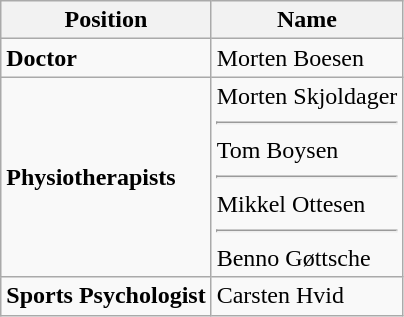<table class="wikitable" style="text-align:left;">
<tr>
<th>Position</th>
<th>Name</th>
</tr>
<tr>
<td style="text-align: left;"><strong>Doctor</strong></td>
<td> Morten Boesen</td>
</tr>
<tr>
<td style="text-align: left;"><strong>Physiotherapists</strong></td>
<td> Morten Skjoldager<hr> Tom Boysen<hr> Mikkel Ottesen<hr> Benno Gøttsche</td>
</tr>
<tr>
<td style="text-align: left;"><strong>Sports Psychologist</strong></td>
<td> Carsten Hvid</td>
</tr>
</table>
